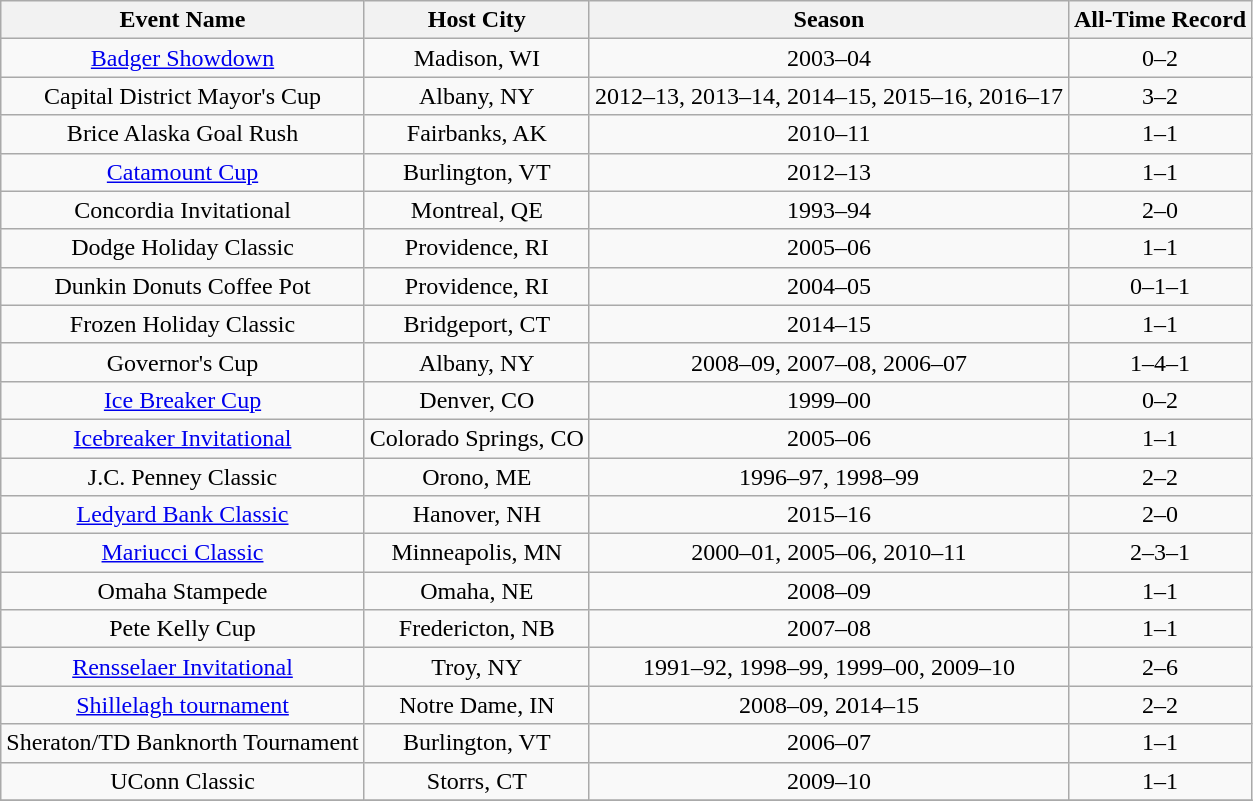<table class="wikitable sortable" style="text-align: center;">
<tr>
<th>Event Name</th>
<th>Host City</th>
<th>Season</th>
<th>All-Time Record</th>
</tr>
<tr>
<td><a href='#'>Badger Showdown</a></td>
<td>Madison, WI</td>
<td>2003–04</td>
<td>0–2</td>
</tr>
<tr>
<td>Capital District Mayor's Cup</td>
<td>Albany, NY</td>
<td>2012–13, 2013–14, 2014–15, 2015–16, 2016–17</td>
<td>3–2</td>
</tr>
<tr>
<td>Brice Alaska Goal Rush</td>
<td>Fairbanks, AK</td>
<td>2010–11</td>
<td>1–1</td>
</tr>
<tr>
<td><a href='#'>Catamount Cup</a></td>
<td>Burlington, VT</td>
<td>2012–13</td>
<td>1–1</td>
</tr>
<tr>
<td>Concordia Invitational</td>
<td>Montreal, QE</td>
<td>1993–94</td>
<td>2–0</td>
</tr>
<tr>
<td>Dodge Holiday Classic</td>
<td>Providence, RI</td>
<td>2005–06</td>
<td>1–1</td>
</tr>
<tr>
<td>Dunkin Donuts Coffee Pot</td>
<td>Providence, RI</td>
<td>2004–05</td>
<td>0–1–1</td>
</tr>
<tr>
<td>Frozen Holiday Classic</td>
<td>Bridgeport, CT</td>
<td>2014–15</td>
<td>1–1</td>
</tr>
<tr>
<td>Governor's Cup</td>
<td>Albany, NY</td>
<td>2008–09, 2007–08, 2006–07</td>
<td>1–4–1</td>
</tr>
<tr>
<td><a href='#'>Ice Breaker Cup</a></td>
<td>Denver, CO</td>
<td>1999–00</td>
<td>0–2</td>
</tr>
<tr>
<td><a href='#'>Icebreaker Invitational</a></td>
<td>Colorado Springs, CO</td>
<td>2005–06</td>
<td>1–1</td>
</tr>
<tr>
<td>J.C. Penney Classic</td>
<td>Orono, ME</td>
<td>1996–97, 1998–99</td>
<td>2–2</td>
</tr>
<tr>
<td><a href='#'>Ledyard Bank Classic</a></td>
<td>Hanover, NH</td>
<td>2015–16</td>
<td>2–0</td>
</tr>
<tr>
<td><a href='#'>Mariucci Classic</a></td>
<td>Minneapolis, MN</td>
<td>2000–01, 2005–06, 2010–11</td>
<td>2–3–1</td>
</tr>
<tr>
<td>Omaha Stampede</td>
<td>Omaha, NE</td>
<td>2008–09</td>
<td>1–1</td>
</tr>
<tr>
<td>Pete Kelly Cup</td>
<td>Fredericton, NB</td>
<td>2007–08</td>
<td>1–1</td>
</tr>
<tr>
<td><a href='#'>Rensselaer Invitational</a></td>
<td>Troy, NY</td>
<td>1991–92, 1998–99, 1999–00, 2009–10</td>
<td>2–6</td>
</tr>
<tr>
<td><a href='#'>Shillelagh tournament</a></td>
<td>Notre Dame, IN</td>
<td>2008–09, 2014–15</td>
<td>2–2</td>
</tr>
<tr>
<td>Sheraton/TD Banknorth Tournament</td>
<td>Burlington, VT</td>
<td>2006–07</td>
<td>1–1</td>
</tr>
<tr>
<td>UConn Classic</td>
<td>Storrs, CT</td>
<td>2009–10</td>
<td>1–1</td>
</tr>
<tr>
</tr>
</table>
